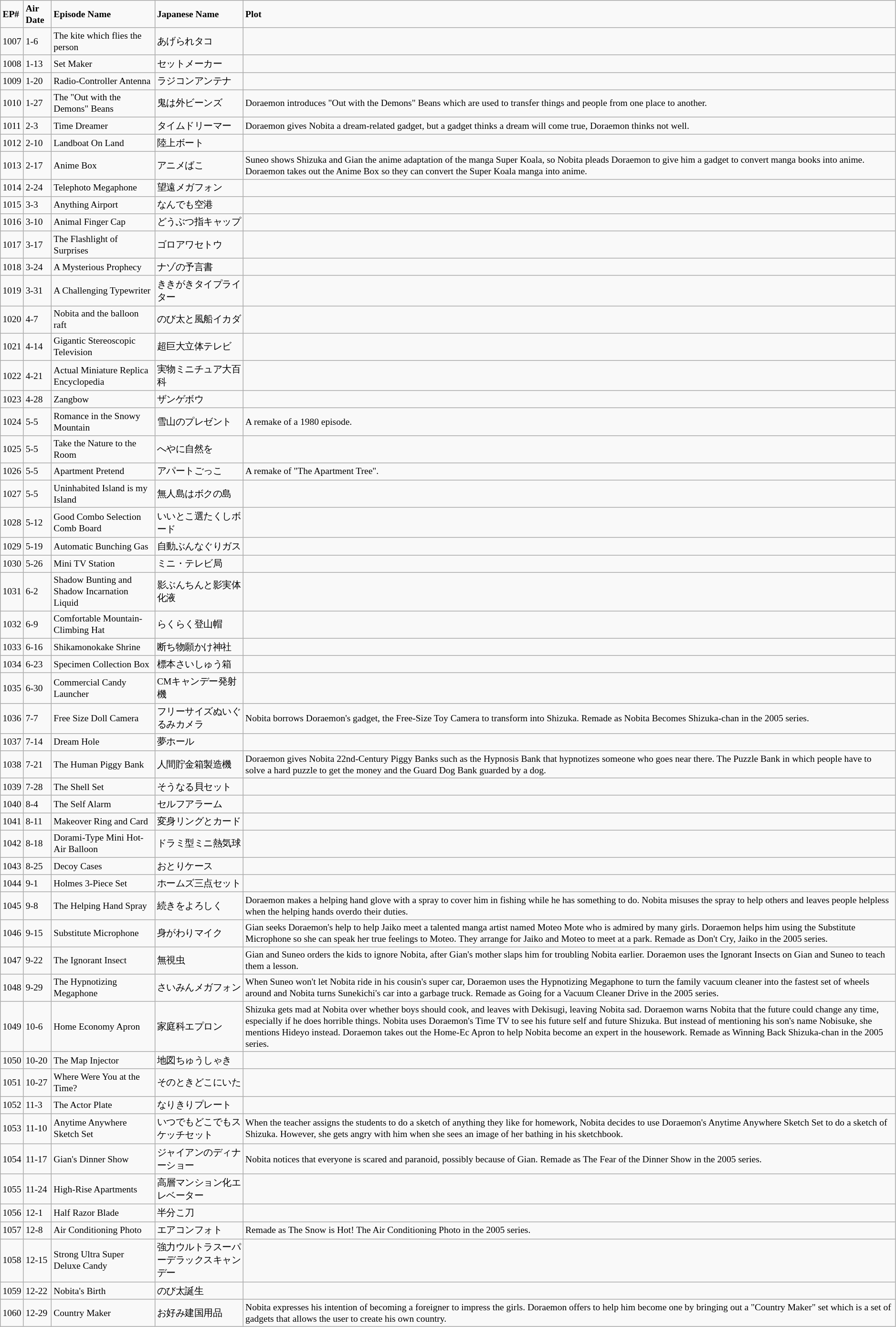<table class="wikitable" style="font-size:small;">
<tr>
<td><strong>EP#</strong></td>
<td><strong>Air Date</strong></td>
<td><strong>Episode Name</strong></td>
<td><strong>Japanese Name</strong></td>
<td><strong>Plot</strong></td>
</tr>
<tr>
<td>1007</td>
<td>1-6</td>
<td>The kite which flies the person</td>
<td>あげられタコ</td>
<td></td>
</tr>
<tr>
<td>1008</td>
<td>1-13</td>
<td>Set Maker</td>
<td>セットメーカー</td>
<td></td>
</tr>
<tr>
<td>1009</td>
<td>1-20</td>
<td>Radio-Controller Antenna</td>
<td>ラジコンアンテナ</td>
<td></td>
</tr>
<tr>
<td>1010</td>
<td>1-27</td>
<td>The "Out with the Demons" Beans</td>
<td>鬼は外ビーンズ</td>
<td>Doraemon introduces "Out with the Demons" Beans which are used to transfer things and people from one place to another.</td>
</tr>
<tr>
<td>1011</td>
<td>2-3</td>
<td>Time Dreamer</td>
<td>タイムドリーマー</td>
<td>Doraemon gives Nobita a dream-related gadget, but a gadget thinks a dream will come true, Doraemon thinks not well.</td>
</tr>
<tr>
<td>1012</td>
<td>2-10</td>
<td>Landboat On Land</td>
<td>陸上ボート</td>
<td></td>
</tr>
<tr>
<td>1013</td>
<td>2-17</td>
<td>Anime Box</td>
<td>アニメばこ</td>
<td>Suneo shows Shizuka and Gian the anime adaptation of the manga Super Koala, so Nobita pleads Doraemon to give him a gadget to convert manga books into anime. Doraemon takes out the Anime Box so they can convert the Super Koala manga into anime.</td>
</tr>
<tr>
<td>1014</td>
<td>2-24</td>
<td>Telephoto Megaphone</td>
<td>望遠メガフォン</td>
<td></td>
</tr>
<tr>
<td>1015</td>
<td>3-3</td>
<td>Anything Airport</td>
<td>なんでも空港</td>
<td></td>
</tr>
<tr>
<td>1016</td>
<td>3-10</td>
<td>Animal Finger Cap</td>
<td>どうぶつ指キャップ</td>
<td></td>
</tr>
<tr>
<td>1017</td>
<td>3-17</td>
<td>The Flashlight of Surprises</td>
<td>ゴロアワセトウ</td>
<td></td>
</tr>
<tr>
<td>1018</td>
<td>3-24</td>
<td>A Mysterious Prophecy</td>
<td>ナゾの予言書</td>
<td></td>
</tr>
<tr>
<td>1019</td>
<td>3-31</td>
<td>A Challenging Typewriter</td>
<td>ききがきタイプライター</td>
<td></td>
</tr>
<tr>
<td>1020</td>
<td>4-7</td>
<td>Nobita and the balloon raft</td>
<td>のび太と風船イカダ</td>
<td></td>
</tr>
<tr>
<td>1021</td>
<td>4-14</td>
<td>Gigantic Stereoscopic Television</td>
<td>超巨大立体テレビ</td>
<td></td>
</tr>
<tr>
<td>1022</td>
<td>4-21</td>
<td>Actual Miniature Replica Encyclopedia</td>
<td>実物ミニチュア大百科</td>
<td></td>
</tr>
<tr>
<td>1023</td>
<td>4-28</td>
<td>Zangbow</td>
<td>ザンゲボウ</td>
<td></td>
</tr>
<tr>
<td>1024</td>
<td>5-5</td>
<td>Romance in the Snowy Mountain</td>
<td>雪山のプレゼント</td>
<td>A remake of a 1980 episode.</td>
</tr>
<tr>
<td>1025</td>
<td>5-5</td>
<td>Take the Nature to the Room</td>
<td>へやに自然を</td>
<td></td>
</tr>
<tr>
<td>1026</td>
<td>5-5</td>
<td>Apartment Pretend</td>
<td>アパートごっこ</td>
<td>A remake of "The Apartment Tree".</td>
</tr>
<tr>
<td>1027</td>
<td>5-5</td>
<td>Uninhabited Island is my Island</td>
<td>無人島はボクの島</td>
<td></td>
</tr>
<tr>
<td>1028</td>
<td>5-12</td>
<td>Good Combo Selection Comb Board</td>
<td>いいとこ選たくしボード</td>
<td></td>
</tr>
<tr>
<td>1029</td>
<td>5-19</td>
<td>Automatic Bunching Gas</td>
<td>自動ぶんなぐりガス</td>
<td></td>
</tr>
<tr>
<td>1030</td>
<td>5-26</td>
<td>Mini TV Station</td>
<td>ミニ・テレビ局</td>
<td></td>
</tr>
<tr>
<td>1031</td>
<td>6-2</td>
<td>Shadow Bunting and Shadow Incarnation Liquid</td>
<td>影ぶんちんと影実体化液</td>
<td></td>
</tr>
<tr>
<td>1032</td>
<td>6-9</td>
<td>Comfortable Mountain-Climbing Hat</td>
<td>らくらく登山帽</td>
<td></td>
</tr>
<tr>
<td>1033</td>
<td>6-16</td>
<td>Shikamonokake Shrine</td>
<td>断ち物願かけ神社</td>
<td></td>
</tr>
<tr>
<td>1034</td>
<td>6-23</td>
<td>Specimen Collection Box</td>
<td>標本さいしゅう箱</td>
<td></td>
</tr>
<tr>
<td>1035</td>
<td>6-30</td>
<td>Commercial Candy Launcher</td>
<td>CMキャンデー発射機</td>
<td></td>
</tr>
<tr>
<td>1036</td>
<td>7-7</td>
<td>Free Size Doll Camera</td>
<td>フリーサイズぬいぐるみカメラ</td>
<td>Nobita borrows Doraemon's gadget, the Free-Size Toy Camera to transform into Shizuka. Remade as Nobita Becomes Shizuka-chan in the 2005 series.</td>
</tr>
<tr>
<td>1037</td>
<td>7-14</td>
<td>Dream Hole</td>
<td>夢ホール</td>
<td></td>
</tr>
<tr>
<td>1038</td>
<td>7-21</td>
<td>The Human Piggy Bank</td>
<td>人間貯金箱製造機</td>
<td>Doraemon gives Nobita 22nd-Century Piggy Banks such as the Hypnosis Bank that hypnotizes someone who goes near there. The Puzzle Bank in which people have to solve a hard puzzle to get the money and the Guard Dog Bank guarded by a dog.</td>
</tr>
<tr>
<td>1039</td>
<td>7-28</td>
<td>The Shell Set</td>
<td>そうなる貝セット</td>
<td></td>
</tr>
<tr>
<td>1040</td>
<td>8-4</td>
<td>The Self Alarm</td>
<td>セルフアラーム</td>
<td></td>
</tr>
<tr>
<td>1041</td>
<td>8-11</td>
<td>Makeover Ring and Card</td>
<td>変身リングとカード</td>
<td></td>
</tr>
<tr>
<td>1042</td>
<td>8-18</td>
<td>Dorami-Type Mini Hot-Air Balloon</td>
<td>ドラミ型ミニ熱気球</td>
<td></td>
</tr>
<tr>
<td>1043</td>
<td>8-25</td>
<td>Decoy Cases</td>
<td>おとりケース</td>
<td></td>
</tr>
<tr>
<td>1044</td>
<td>9-1</td>
<td>Holmes 3-Piece Set</td>
<td>ホームズ三点セット</td>
<td></td>
</tr>
<tr>
<td>1045</td>
<td>9-8</td>
<td>The Helping Hand Spray</td>
<td>続きをよろしく</td>
<td>Doraemon makes a helping hand glove with a spray to cover him in fishing while he has something to do. Nobita misuses the spray to help others and leaves people helpless when the helping hands overdo their duties.</td>
</tr>
<tr>
<td>1046</td>
<td>9-15</td>
<td>Substitute Microphone</td>
<td>身がわりマイク</td>
<td>Gian seeks Doraemon's help to help Jaiko meet a talented manga artist named Moteo Mote who is admired by many girls. Doraemon helps him using the Substitute Microphone so she can speak her true feelings to Moteo. They arrange for Jaiko and Moteo to meet at a park. Remade as Don't Cry, Jaiko in the 2005 series.</td>
</tr>
<tr>
<td>1047</td>
<td>9-22</td>
<td>The Ignorant Insect</td>
<td>無視虫</td>
<td>Gian and Suneo orders the kids to ignore Nobita, after Gian's mother slaps him for troubling Nobita earlier. Doraemon uses the Ignorant Insects on Gian and Suneo to teach them a lesson.</td>
</tr>
<tr>
<td>1048</td>
<td>9-29</td>
<td>The Hypnotizing Megaphone</td>
<td>さいみんメガフォン</td>
<td>When Suneo won't let Nobita ride in his cousin's super car, Doraemon uses the Hypnotizing Megaphone to turn the family vacuum cleaner into the fastest set of wheels around and Nobita turns Sunekichi's car into a garbage truck. Remade as Going for a Vacuum Cleaner Drive in the 2005 series.</td>
</tr>
<tr>
<td>1049</td>
<td>10-6</td>
<td>Home Economy Apron</td>
<td>家庭科エプロン</td>
<td>Shizuka gets mad at Nobita over whether boys should cook, and leaves with Dekisugi, leaving Nobita sad. Doraemon warns Nobita that the future could change any time, especially if he does horrible things. Nobita uses Doraemon's Time TV to see his future self and future Shizuka. But instead of mentioning his son's name Nobisuke, she mentions Hideyo instead. Doraemon takes out the Home-Ec Apron to help Nobita become an expert in the housework. Remade as Winning Back Shizuka-chan in the 2005 series.</td>
</tr>
<tr>
<td>1050</td>
<td>10-20</td>
<td>The Map Injector</td>
<td>地図ちゅうしゃき</td>
<td></td>
</tr>
<tr>
<td>1051</td>
<td>10-27</td>
<td>Where Were You at the Time?</td>
<td>そのときどこにいた</td>
<td></td>
</tr>
<tr>
<td>1052</td>
<td>11-3</td>
<td>The Actor Plate</td>
<td>なりきりプレート</td>
<td></td>
</tr>
<tr>
<td>1053</td>
<td>11-10</td>
<td>Anytime Anywhere Sketch Set</td>
<td>いつでもどこでもスケッチセット</td>
<td>When the teacher assigns the students to do a sketch of anything they like for homework, Nobita decides to use Doraemon's Anytime Anywhere Sketch Set to do a sketch of Shizuka. However, she gets angry with him when she sees an image of her bathing in his sketchbook.</td>
</tr>
<tr>
<td>1054</td>
<td>11-17</td>
<td>Gian's Dinner Show</td>
<td>ジャイアンのディナーショー</td>
<td>Nobita notices that everyone is scared and paranoid, possibly because of Gian. Remade as The Fear of the Dinner Show in the 2005 series.</td>
</tr>
<tr>
<td>1055</td>
<td>11-24</td>
<td>High-Rise Apartments</td>
<td>高層マンション化エレベーター</td>
<td></td>
</tr>
<tr>
<td>1056</td>
<td>12-1</td>
<td>Half Razor Blade</td>
<td>半分こ刀</td>
<td></td>
</tr>
<tr>
<td>1057</td>
<td>12-8</td>
<td>Air Conditioning Photo</td>
<td>エアコンフォト</td>
<td>Remade as The Snow is Hot! The Air Conditioning Photo in the 2005 series.</td>
</tr>
<tr>
<td>1058</td>
<td>12-15</td>
<td>Strong Ultra Super Deluxe Candy</td>
<td>強力ウルトラスーパーデラックスキャンデー</td>
<td></td>
</tr>
<tr>
<td>1059</td>
<td>12-22</td>
<td>Nobita's Birth</td>
<td>のび太誕生</td>
<td></td>
</tr>
<tr>
<td>1060</td>
<td>12-29</td>
<td>Country Maker</td>
<td>お好み建国用品</td>
<td>Nobita expresses his intention of becoming a foreigner to impress the girls. Doraemon offers to help him become one by bringing out a "Country Maker" set which is a set of gadgets that allows the user to create his own country.</td>
</tr>
</table>
